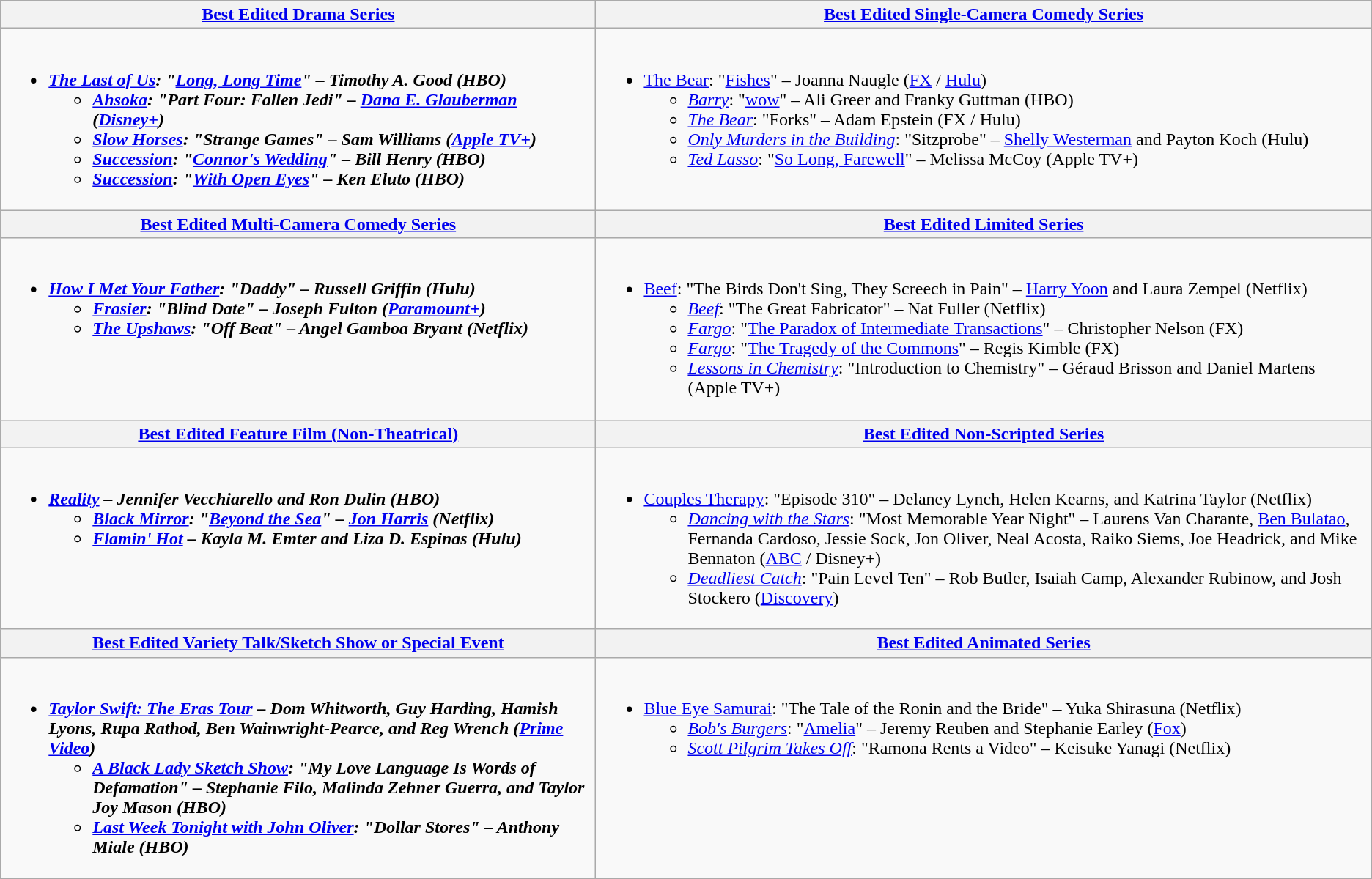<table class=wikitable style="width=100%">
<tr>
<th style="width=50%"><a href='#'>Best Edited Drama Series</a></th>
<th style="width=50%"><a href='#'>Best Edited Single-Camera Comedy Series</a></th>
</tr>
<tr>
<td valign="top"><br><ul><li><strong><em><a href='#'>The Last of Us</a><em>: "<a href='#'>Long, Long Time</a>" – Timothy A. Good (HBO)<strong><ul><li></em><a href='#'>Ahsoka</a><em>: "Part Four: Fallen Jedi" – <a href='#'>Dana E. Glauberman</a> (<a href='#'>Disney+</a>)</li><li></em><a href='#'>Slow Horses</a><em>: "Strange Games" – Sam Williams (<a href='#'>Apple TV+</a>)</li><li></em><a href='#'>Succession</a><em>: "<a href='#'>Connor's Wedding</a>" – Bill Henry (HBO)</li><li></em><a href='#'>Succession</a><em>: "<a href='#'>With Open Eyes</a>" – Ken Eluto (HBO)</li></ul></li></ul></td>
<td valign="top"><br><ul><li></em></strong><a href='#'>The Bear</a></em>: "<a href='#'>Fishes</a>" – Joanna Naugle (<a href='#'>FX</a> / <a href='#'>Hulu</a>)</strong><ul><li><em><a href='#'>Barry</a></em>: "<a href='#'>wow</a>" – Ali Greer and Franky Guttman (HBO)</li><li><em><a href='#'>The Bear</a></em>: "Forks" – Adam Epstein (FX / Hulu)</li><li><em><a href='#'>Only Murders in the Building</a></em>: "Sitzprobe" – <a href='#'>Shelly Westerman</a> and Payton Koch (Hulu)</li><li><em><a href='#'>Ted Lasso</a></em>: "<a href='#'>So Long, Farewell</a>" – Melissa McCoy (Apple TV+)</li></ul></li></ul></td>
</tr>
<tr>
<th style="width=50%"><a href='#'>Best Edited Multi-Camera Comedy Series</a></th>
<th style="width=50%"><a href='#'>Best Edited Limited Series</a></th>
</tr>
<tr>
<td valign="top"><br><ul><li><strong><em><a href='#'>How I Met Your Father</a><em>: "Daddy" – Russell Griffin (Hulu)<strong><ul><li></em><a href='#'>Frasier</a><em>: "Blind Date" – Joseph Fulton (<a href='#'>Paramount+</a>)</li><li></em><a href='#'>The Upshaws</a><em>: "Off Beat" – Angel Gamboa Bryant (Netflix)</li></ul></li></ul></td>
<td valign="top"><br><ul><li></em></strong><a href='#'>Beef</a></em>: "The Birds Don't Sing, They Screech in Pain" – <a href='#'>Harry Yoon</a> and Laura Zempel (Netflix)</strong><ul><li><em><a href='#'>Beef</a></em>: "The Great Fabricator" – Nat Fuller (Netflix)</li><li><em><a href='#'>Fargo</a></em>: "<a href='#'>The Paradox of Intermediate Transactions</a>" – Christopher Nelson (FX)</li><li><em><a href='#'>Fargo</a></em>: "<a href='#'>The Tragedy of the Commons</a>" – Regis Kimble (FX)</li><li><em><a href='#'>Lessons in Chemistry</a></em>: "Introduction to Chemistry" – Géraud Brisson and Daniel Martens (Apple TV+)</li></ul></li></ul></td>
</tr>
<tr>
<th style="width=50%"><a href='#'>Best Edited Feature Film (Non-Theatrical)</a></th>
<th style="width=50%"><a href='#'>Best Edited Non-Scripted Series</a></th>
</tr>
<tr>
<td valign="top"><br><ul><li><strong><em><a href='#'>Reality</a><em> – Jennifer Vecchiarello and Ron Dulin (HBO)<strong><ul><li></em><a href='#'>Black Mirror</a><em>: "<a href='#'>Beyond the Sea</a>" – <a href='#'>Jon Harris</a> (Netflix)</li><li></em><a href='#'>Flamin' Hot</a><em> – Kayla M. Emter and Liza D. Espinas (Hulu)</li></ul></li></ul></td>
<td valign="top"><br><ul><li></em></strong><a href='#'>Couples Therapy</a></em>: "Episode 310" – Delaney Lynch, Helen Kearns, and Katrina Taylor (Netflix)</strong><ul><li><em><a href='#'>Dancing with the Stars</a></em>: "Most Memorable Year Night" – Laurens Van Charante, <a href='#'>Ben Bulatao</a>, Fernanda Cardoso, Jessie Sock, Jon Oliver, Neal Acosta, Raiko Siems, Joe Headrick, and Mike Bennaton (<a href='#'>ABC</a> / Disney+)</li><li><em><a href='#'>Deadliest Catch</a></em>: "Pain Level Ten" – Rob Butler, Isaiah Camp, Alexander Rubinow, and Josh Stockero (<a href='#'>Discovery</a>)</li></ul></li></ul></td>
</tr>
<tr>
<th style="width=50%"><a href='#'>Best Edited Variety Talk/Sketch Show or Special Event</a></th>
<th style="width=50%"><a href='#'>Best Edited Animated Series</a></th>
</tr>
<tr>
<td valign="top"><br><ul><li><strong><em><a href='#'>Taylor Swift: The Eras Tour</a><em> – Dom Whitworth, Guy Harding, Hamish Lyons, Rupa Rathod, Ben Wainwright-Pearce, and Reg Wrench (<a href='#'>Prime Video</a>)<strong><ul><li></em><a href='#'>A Black Lady Sketch Show</a><em>: "My Love Language Is Words of Defamation" – Stephanie Filo, Malinda Zehner Guerra, and Taylor Joy Mason (HBO)</li><li></em><a href='#'>Last Week Tonight with John Oliver</a><em>: "Dollar Stores" – Anthony Miale (HBO)</li></ul></li></ul></td>
<td valign="top"><br><ul><li></em></strong><a href='#'>Blue Eye Samurai</a></em>: "The Tale of the Ronin and the Bride" – Yuka Shirasuna (Netflix)</strong><ul><li><em><a href='#'>Bob's Burgers</a></em>: "<a href='#'>Amelia</a>" – Jeremy Reuben and Stephanie Earley (<a href='#'>Fox</a>)</li><li><em><a href='#'>Scott Pilgrim Takes Off</a></em>: "Ramona Rents a Video" – Keisuke Yanagi (Netflix)</li></ul></li></ul></td>
</tr>
</table>
